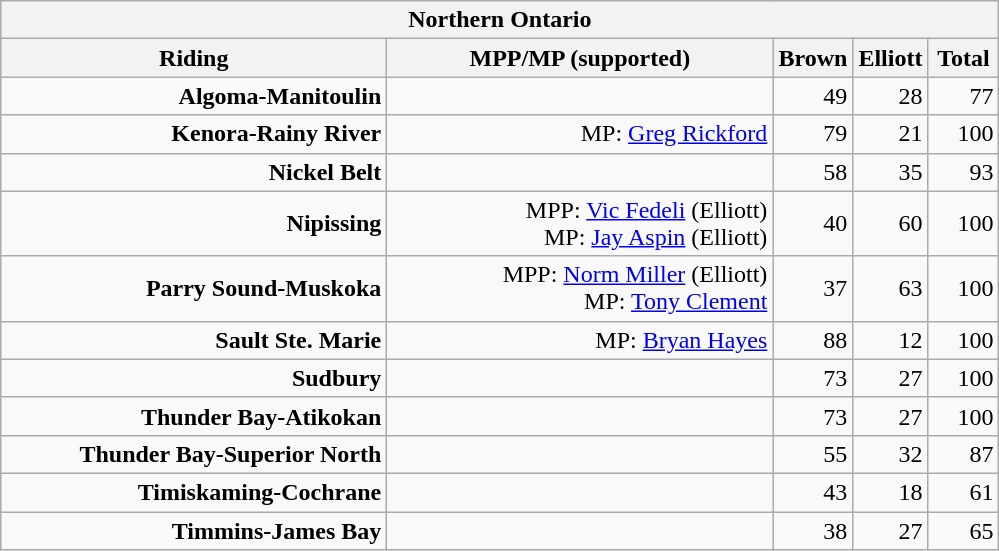<table class="wikitable mw-collapsible mw-collapsed">
<tr>
<th colspan = "5">Northern Ontario</th>
</tr>
<tr>
<th width = "250">Riding</th>
<th width = "250">MPP/MP (supported)</th>
<th width = "40">Brown</th>
<th width = "40">Elliott</th>
<th width = "40">Total</th>
</tr>
<tr style="text-align:right;">
<td><strong>Algoma-Manitoulin</strong></td>
<td></td>
<td>49</td>
<td>28</td>
<td>77</td>
</tr>
<tr style="text-align:right;">
<td><strong>Kenora-Rainy River</strong></td>
<td>MP: <a href='#'>Greg Rickford</a></td>
<td>79</td>
<td>21</td>
<td>100</td>
</tr>
<tr style="text-align:right;">
<td><strong>Nickel Belt</strong></td>
<td></td>
<td>58</td>
<td>35</td>
<td>93</td>
</tr>
<tr style="text-align:right;">
<td><strong>Nipissing</strong></td>
<td>MPP: <a href='#'>Vic Fedeli</a> (Elliott)<br>MP: <a href='#'>Jay Aspin</a> (Elliott)</td>
<td>40</td>
<td>60</td>
<td>100</td>
</tr>
<tr style="text-align:right;">
<td><strong>Parry Sound-Muskoka</strong></td>
<td>MPP: <a href='#'>Norm Miller</a> (Elliott)<br>MP: <a href='#'>Tony Clement</a></td>
<td>37</td>
<td>63</td>
<td>100</td>
</tr>
<tr style="text-align:right;">
<td><strong>Sault Ste. Marie</strong></td>
<td>MP: <a href='#'>Bryan Hayes</a></td>
<td>88</td>
<td>12</td>
<td>100</td>
</tr>
<tr style="text-align:right;">
<td><strong>Sudbury</strong></td>
<td></td>
<td>73</td>
<td>27</td>
<td>100</td>
</tr>
<tr style="text-align:right;">
<td><strong>Thunder Bay-Atikokan</strong></td>
<td></td>
<td>73</td>
<td>27</td>
<td>100</td>
</tr>
<tr style="text-align:right;">
<td><strong>Thunder Bay-Superior North</strong></td>
<td></td>
<td>55</td>
<td>32</td>
<td>87</td>
</tr>
<tr style="text-align:right;">
<td><strong>Timiskaming-Cochrane</strong></td>
<td></td>
<td>43</td>
<td>18</td>
<td>61</td>
</tr>
<tr style="text-align:right;">
<td><strong>Timmins-James Bay</strong></td>
<td></td>
<td>38</td>
<td>27</td>
<td>65</td>
</tr>
</table>
